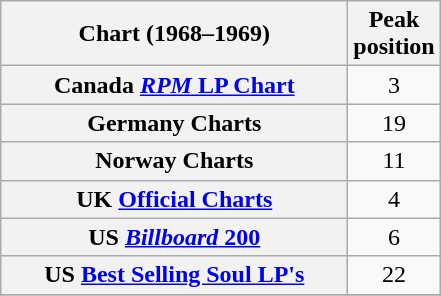<table class="wikitable plainrowheaders sortable" style="text-align:center;" border="1">
<tr>
<th scope="col" style="width:14em;">Chart (1968–1969)</th>
<th scope="col">Peak<br>position</th>
</tr>
<tr>
<th scope="row">Canada <a href='#'><em>RPM</em> LP Chart</a></th>
<td>3</td>
</tr>
<tr>
<th scope="row">Germany Charts</th>
<td>19</td>
</tr>
<tr>
<th scope = "row">Norway Charts</th>
<td>11</td>
</tr>
<tr>
<th scope="row">UK <a href='#'>Official Charts</a></th>
<td>4</td>
</tr>
<tr>
<th scope="row">US <a href='#'><em>Billboard</em> 200</a></th>
<td>6</td>
</tr>
<tr>
<th scope="row">US <a href='#'>Best Selling Soul LP's</a></th>
<td>22</td>
</tr>
<tr>
</tr>
</table>
